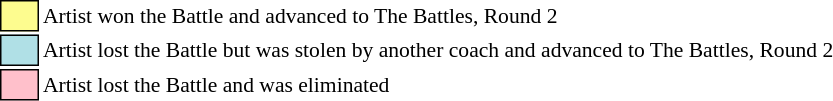<table class="toccolours" style="font-size: 90%; white-space: nowrap;">
<tr>
<td style="background:#fdfc8f; border:1px solid black;">      </td>
<td>Artist won the Battle and advanced to The Battles, Round 2</td>
</tr>
<tr>
<td style="background:#b0e0e6; border:1px solid black;">      </td>
<td>Artist lost the Battle but was stolen by another coach and advanced to The Battles, Round 2</td>
</tr>
<tr>
<td style="background:pink; border:1px solid black;">      </td>
<td>Artist lost the Battle and was eliminated</td>
</tr>
</table>
